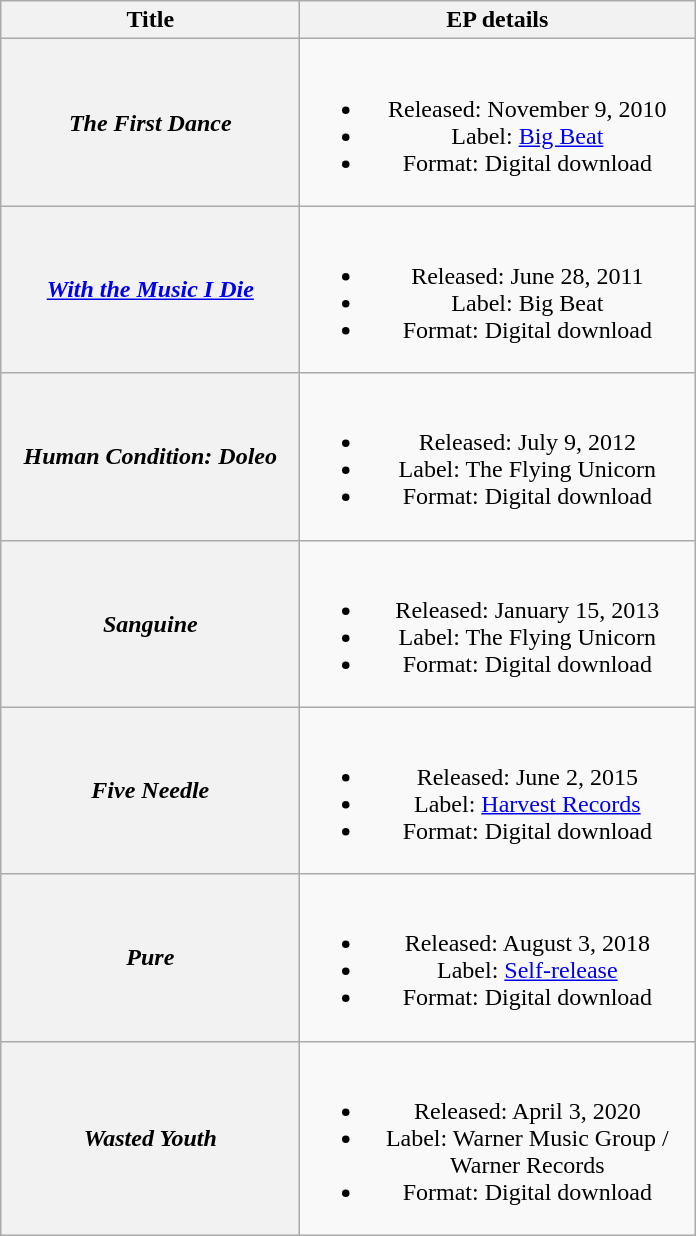<table class="wikitable plainrowheaders" style="text-align:center;">
<tr>
<th scope="col" style="width:12em;">Title</th>
<th scope="col" style="width:16em;">EP details</th>
</tr>
<tr>
<th scope="row"><em>The First Dance</em></th>
<td><br><ul><li>Released: November 9, 2010</li><li>Label: <a href='#'>Big Beat</a></li><li>Format: Digital download</li></ul></td>
</tr>
<tr>
<th scope="row"><em><a href='#'>With the Music I Die</a></em></th>
<td><br><ul><li>Released: June 28, 2011</li><li>Label: Big Beat</li><li>Format: Digital download</li></ul></td>
</tr>
<tr>
<th scope="row"><em>Human Condition: Doleo</em></th>
<td><br><ul><li>Released: July 9, 2012</li><li>Label: The Flying Unicorn</li><li>Format: Digital download</li></ul></td>
</tr>
<tr>
<th scope="row"><em>Sanguine</em></th>
<td><br><ul><li>Released: January 15, 2013</li><li>Label: The Flying Unicorn</li><li>Format: Digital download</li></ul></td>
</tr>
<tr>
<th scope="row"><em>Five Needle</em></th>
<td><br><ul><li>Released: June 2, 2015</li><li>Label: <a href='#'>Harvest Records</a></li><li>Format: Digital download</li></ul></td>
</tr>
<tr>
<th scope="row"><em>Pure</em></th>
<td><br><ul><li>Released: August 3, 2018</li><li>Label: <a href='#'>Self-release</a></li><li>Format: Digital download</li></ul></td>
</tr>
<tr>
<th scope="row"><em>Wasted Youth</em></th>
<td><br><ul><li>Released: April 3, 2020</li><li>Label: Warner Music Group / Warner Records</li><li>Format: Digital download</li></ul></td>
</tr>
</table>
